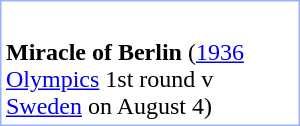<table style="float: right; margin-left: 1em; margin-bottom: 1em; width: 200px; border: #99B3FF solid 1px">
<tr>
<td><div><br>











</div></td>
</tr>
<tr>
<td><strong>Miracle of Berlin</strong> (<a href='#'>1936 Olympics</a> 1st round v <a href='#'>Sweden</a> on August 4)</td>
</tr>
</table>
